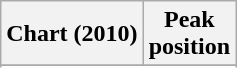<table class="wikitable sortable">
<tr>
<th>Chart (2010)</th>
<th>Peak<br>position</th>
</tr>
<tr>
</tr>
<tr>
</tr>
<tr>
</tr>
<tr>
</tr>
<tr>
</tr>
</table>
